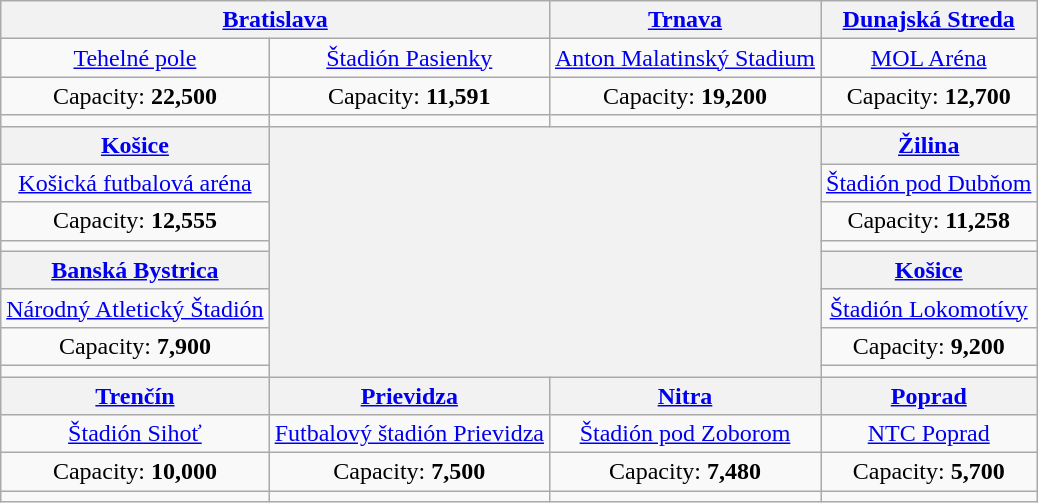<table class="wikitable" style="text-align:center">
<tr>
<th colspan=2><a href='#'>Bratislava</a></th>
<th><a href='#'>Trnava</a></th>
<th><a href='#'>Dunajská Streda</a></th>
</tr>
<tr>
<td><a href='#'>Tehelné pole</a></td>
<td><a href='#'>Štadión Pasienky</a></td>
<td><a href='#'>Anton Malatinský Stadium</a></td>
<td><a href='#'>MOL Aréna</a></td>
</tr>
<tr>
<td>Capacity: <strong>22,500</strong></td>
<td>Capacity: <strong>11,591</strong></td>
<td>Capacity: <strong>19,200</strong></td>
<td>Capacity: <strong>12,700</strong></td>
</tr>
<tr>
<td></td>
<td></td>
<td></td>
<td></td>
</tr>
<tr>
<th><a href='#'>Košice</a></th>
<th rowspan=8 colspan=2></th>
<th><a href='#'>Žilina</a></th>
</tr>
<tr>
<td><a href='#'>Košická futbalová aréna</a></td>
<td><a href='#'>Štadión pod Dubňom</a></td>
</tr>
<tr>
<td>Capacity: <strong>12,555</strong></td>
<td>Capacity: <strong>11,258</strong></td>
</tr>
<tr>
<td></td>
<td></td>
</tr>
<tr>
<th><a href='#'>Banská Bystrica</a></th>
<th><a href='#'>Košice</a></th>
</tr>
<tr>
<td><a href='#'>Národný Atletický Štadión</a></td>
<td><a href='#'>Štadión Lokomotívy</a></td>
</tr>
<tr>
<td>Capacity: <strong>7,900</strong></td>
<td>Capacity: <strong>9,200</strong></td>
</tr>
<tr>
<td></td>
<td></td>
</tr>
<tr>
<th><a href='#'>Trenčín</a></th>
<th><a href='#'>Prievidza</a></th>
<th><a href='#'>Nitra</a></th>
<th><a href='#'>Poprad</a></th>
</tr>
<tr>
<td><a href='#'>Štadión Sihoť</a></td>
<td><a href='#'>Futbalový štadión Prievidza</a></td>
<td><a href='#'>Štadión pod Zoborom</a></td>
<td><a href='#'>NTC Poprad</a></td>
</tr>
<tr>
<td>Capacity: <strong>10,000</strong></td>
<td>Capacity: <strong>7,500</strong></td>
<td>Capacity: <strong>7,480</strong></td>
<td>Capacity: <strong>5,700</strong></td>
</tr>
<tr>
<td></td>
<td></td>
<td></td>
<td></td>
</tr>
</table>
